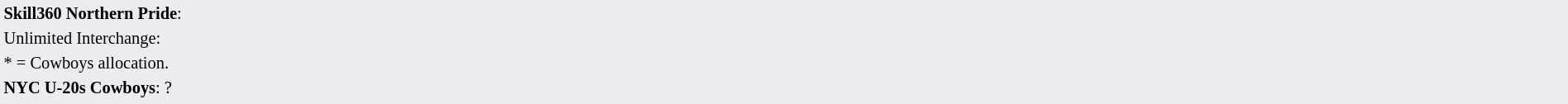<table style="background:#eaecf0; font-size:85%; width:100%;">
<tr>
<td><strong>Skill360 Northern Pride</strong>:             </td>
</tr>
<tr>
<td>Unlimited Interchange:        </td>
</tr>
<tr>
<td>* = Cowboys allocation.</td>
</tr>
<tr>
<td><strong>NYC U-20s Cowboys</strong>: ?</td>
</tr>
<tr>
</tr>
</table>
